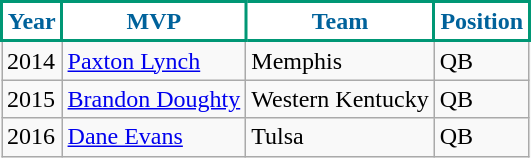<table class="wikitable">
<tr>
<th style = "background:#FFFFFF; color:#00629B; border: 2px solid #009775">Year</th>
<th style = "background:#FFFFFF; color:#00629B; border: 2px solid #009775">MVP</th>
<th style = "background:#FFFFFF; color:#00629B; border: 2px solid #009775">Team</th>
<th style = "background:#FFFFFF; color:#00629B; border: 2px solid #009775">Position</th>
</tr>
<tr>
<td>2014</td>
<td><a href='#'>Paxton Lynch</a></td>
<td>Memphis</td>
<td>QB</td>
</tr>
<tr>
<td>2015</td>
<td><a href='#'>Brandon Doughty</a></td>
<td>Western Kentucky</td>
<td>QB</td>
</tr>
<tr>
<td>2016</td>
<td><a href='#'>Dane Evans</a></td>
<td>Tulsa</td>
<td>QB</td>
</tr>
</table>
